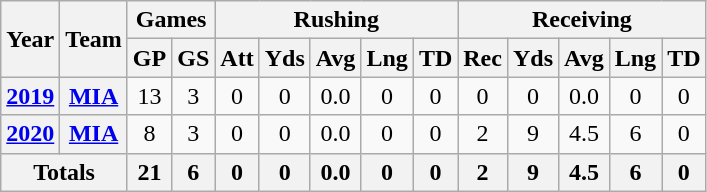<table class="wikitable" style="text-align:center;">
<tr>
<th rowspan="2">Year</th>
<th rowspan="2">Team</th>
<th colspan="2">Games</th>
<th colspan="5">Rushing</th>
<th colspan="5">Receiving</th>
</tr>
<tr>
<th>GP</th>
<th>GS</th>
<th>Att</th>
<th>Yds</th>
<th>Avg</th>
<th>Lng</th>
<th>TD</th>
<th>Rec</th>
<th>Yds</th>
<th>Avg</th>
<th>Lng</th>
<th>TD</th>
</tr>
<tr>
<th><a href='#'>2019</a></th>
<th><a href='#'>MIA</a></th>
<td>13</td>
<td>3</td>
<td>0</td>
<td>0</td>
<td>0.0</td>
<td>0</td>
<td>0</td>
<td>0</td>
<td>0</td>
<td>0.0</td>
<td>0</td>
<td>0</td>
</tr>
<tr>
<th><a href='#'>2020</a></th>
<th><a href='#'>MIA</a></th>
<td>8</td>
<td>3</td>
<td>0</td>
<td>0</td>
<td>0.0</td>
<td>0</td>
<td>0</td>
<td>2</td>
<td>9</td>
<td>4.5</td>
<td>6</td>
<td>0</td>
</tr>
<tr>
<th colspan="2">Totals</th>
<th>21</th>
<th>6</th>
<th>0</th>
<th>0</th>
<th>0.0</th>
<th>0</th>
<th>0</th>
<th>2</th>
<th>9</th>
<th>4.5</th>
<th>6</th>
<th>0</th>
</tr>
</table>
